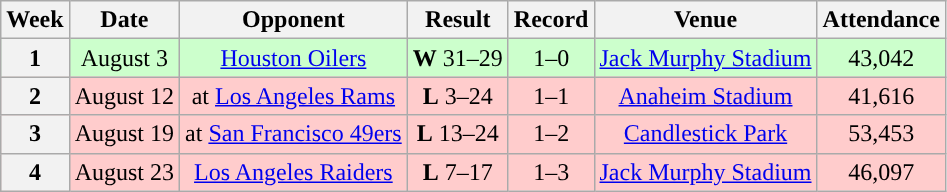<table class="wikitable" style="text-align:center">
<tr>
<th>Week</th>
<th>Date</th>
<th>Opponent</th>
<th>Result</th>
<th>Record</th>
<th>Venue</th>
<th>Attendance</th>
</tr>
<tr style="background: #cfc;">
<th>1</th>
<td>August 3</td>
<td><a href='#'>Houston Oilers</a></td>
<td><strong>W</strong> 31–29</td>
<td>1–0</td>
<td><a href='#'>Jack Murphy Stadium</a></td>
<td>43,042</td>
</tr>
<tr style="background: #fcc;">
<th>2</th>
<td>August 12</td>
<td>at <a href='#'>Los Angeles Rams</a></td>
<td><strong>L</strong> 3–24</td>
<td>1–1</td>
<td><a href='#'>Anaheim Stadium</a></td>
<td>41,616</td>
</tr>
<tr style="background: #fcc;">
<th>3</th>
<td>August 19</td>
<td>at <a href='#'>San Francisco 49ers</a></td>
<td><strong>L</strong> 13–24</td>
<td>1–2</td>
<td><a href='#'>Candlestick Park</a></td>
<td>53,453</td>
</tr>
<tr style="background: #fcc;">
<th>4</th>
<td>August 23</td>
<td><a href='#'>Los Angeles Raiders</a></td>
<td><strong>L</strong> 7–17</td>
<td>1–3</td>
<td><a href='#'>Jack Murphy Stadium</a></td>
<td>46,097</td>
</tr>
</table>
